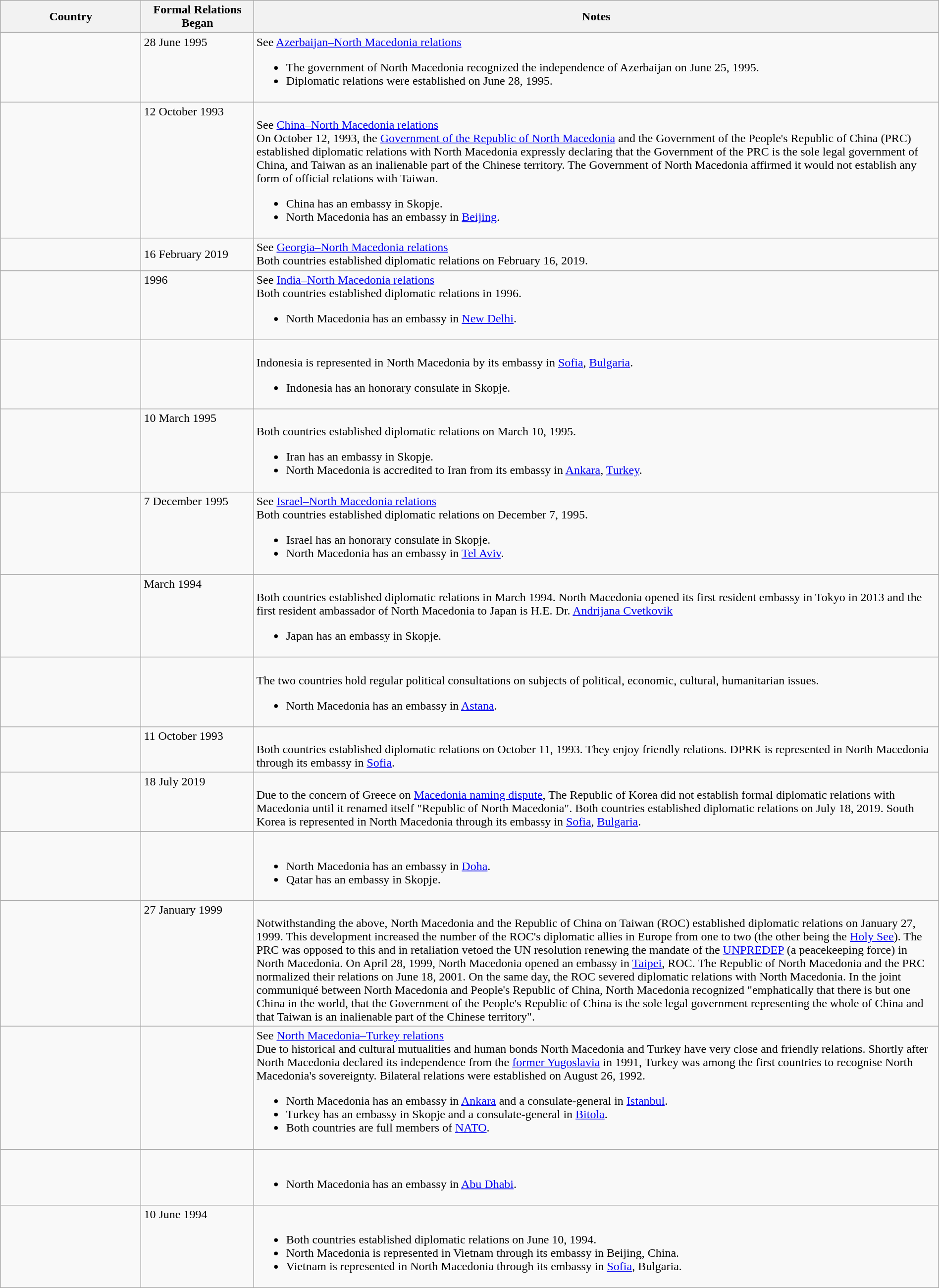<table class="wikitable sortable" style="width:100%; margin:auto;">
<tr>
<th style="width:15%;">Country</th>
<th style="width:12%;">Formal Relations Began</th>
<th>Notes</th>
</tr>
<tr valign="top">
<td></td>
<td>28 June 1995</td>
<td>See <a href='#'>Azerbaijan–North Macedonia relations</a><br><ul><li>The government of North Macedonia recognized the independence of Azerbaijan on June 25, 1995.</li><li>Diplomatic relations were established on June 28, 1995.</li></ul></td>
</tr>
<tr valign="top">
<td></td>
<td>12 October 1993</td>
<td><br>See <a href='#'>China–North Macedonia relations</a><br>On October 12, 1993, the <a href='#'>Government of the Republic of North Macedonia</a> and the Government of the People's Republic of China (PRC) established diplomatic relations with North Macedonia expressly declaring that the Government of the PRC is the sole legal government of China, and Taiwan as an inalienable part of the Chinese territory. The Government of North Macedonia affirmed it would not establish any form of official relations with Taiwan.<ul><li>China has an embassy in Skopje.</li><li>North Macedonia has an embassy in <a href='#'>Beijing</a>.</li></ul></td>
</tr>
<tr>
<td></td>
<td>16 February 2019</td>
<td>See <a href='#'>Georgia–North Macedonia relations</a><br>Both countries established diplomatic relations on February 16, 2019.</td>
</tr>
<tr valign="top">
<td></td>
<td>1996</td>
<td>See <a href='#'>India–North Macedonia relations</a><br>Both countries established diplomatic relations in 1996.<ul><li>North Macedonia has an embassy in <a href='#'>New Delhi</a>.</li></ul></td>
</tr>
<tr valign="top">
<td></td>
<td></td>
<td><br>Indonesia is represented in North Macedonia by its embassy in <a href='#'>Sofia</a>, <a href='#'>Bulgaria</a>.<ul><li>Indonesia has an honorary consulate in Skopje.</li></ul></td>
</tr>
<tr valign="top">
<td></td>
<td>10 March 1995</td>
<td><br>Both countries established diplomatic relations on March 10, 1995.<ul><li>Iran has an embassy in Skopje.</li><li>North Macedonia is accredited to Iran from its embassy in <a href='#'>Ankara</a>, <a href='#'>Turkey</a>.</li></ul></td>
</tr>
<tr valign="top">
<td></td>
<td>7 December 1995</td>
<td>See <a href='#'>Israel–North Macedonia relations</a><br>Both countries established diplomatic relations on December 7, 1995.<ul><li>Israel has an honorary consulate in Skopje.</li><li>North Macedonia has an embassy in <a href='#'>Tel Aviv</a>.</li></ul></td>
</tr>
<tr valign="top">
<td></td>
<td>March 1994</td>
<td><br>Both countries established diplomatic relations in March 1994. North Macedonia opened its first resident embassy in Tokyo in 2013 and the first resident ambassador of North Macedonia to Japan is H.E. Dr. <a href='#'>Andrijana Cvetkovik</a><ul><li>Japan has an embassy in Skopje.</li></ul></td>
</tr>
<tr valign="top">
<td></td>
<td></td>
<td><br>The two countries hold regular political consultations on subjects of political, economic, cultural, humanitarian issues.<ul><li>North Macedonia has an embassy in <a href='#'>Astana</a>.</li></ul></td>
</tr>
<tr valign="top">
<td></td>
<td>11 October 1993</td>
<td><br>Both countries established diplomatic relations on October 11, 1993. They enjoy friendly relations. DPRK is represented in North Macedonia through its embassy in <a href='#'>Sofia</a>.</td>
</tr>
<tr valign="top">
<td></td>
<td>18 July 2019</td>
<td><br>Due to the concern of Greece on <a href='#'>Macedonia naming dispute</a>, The Republic of Korea did not establish formal diplomatic relations with Macedonia until it renamed itself "Republic of North Macedonia". Both countries established diplomatic relations on July 18, 2019. South Korea is represented in North Macedonia through its embassy in <a href='#'>Sofia</a>, <a href='#'>Bulgaria</a>.</td>
</tr>
<tr valign="top">
<td></td>
<td></td>
<td><br><ul><li>North Macedonia has an embassy in <a href='#'>Doha</a>.</li><li>Qatar has an embassy in Skopje.</li></ul></td>
</tr>
<tr valign="top">
<td></td>
<td>27 January 1999</td>
<td><br>Notwithstanding the above, North Macedonia and the Republic of China on Taiwan (ROC) established diplomatic relations on January 27, 1999. This development increased the number of the ROC's diplomatic allies in Europe from one to two (the other being the <a href='#'>Holy See</a>). The PRC was opposed to this and in retaliation vetoed the UN resolution renewing the mandate of the <a href='#'>UNPREDEP</a> (a peacekeeping force) in North Macedonia. On April 28, 1999, North Macedonia opened an embassy in <a href='#'>Taipei</a>, ROC. The Republic of North Macedonia and the PRC normalized their relations on June 18, 2001. On the same day, the ROC severed diplomatic relations with North Macedonia. In the joint communiqué between North Macedonia and People's Republic of China, North Macedonia recognized "emphatically that there is but one China in the world, that the Government of the People's Republic of China is the sole legal government representing the whole of China and that Taiwan is an inalienable part of the Chinese territory".</td>
</tr>
<tr valign="top">
<td></td>
<td></td>
<td>See <a href='#'>North Macedonia–Turkey relations</a><br>Due to historical and cultural mutualities and human bonds North Macedonia and Turkey have very close and friendly relations. Shortly after North Macedonia declared its independence from the <a href='#'>former Yugoslavia</a> in 1991, Turkey was among the first countries to recognise North Macedonia's sovereignty. Bilateral relations were established on August 26, 1992.<ul><li>North Macedonia has an embassy in <a href='#'>Ankara</a> and a consulate-general in <a href='#'>Istanbul</a>.</li><li>Turkey has an embassy in Skopje and a consulate-general in <a href='#'>Bitola</a>.</li><li>Both countries are full members of <a href='#'>NATO</a>.</li></ul></td>
</tr>
<tr valign="top">
<td></td>
<td></td>
<td><br><ul><li>North Macedonia has an embassy in <a href='#'>Abu Dhabi</a>.</li></ul></td>
</tr>
<tr valign="top">
<td></td>
<td>10 June 1994</td>
<td><br><ul><li>Both countries established diplomatic relations on June 10, 1994.</li><li>North Macedonia is represented in Vietnam through its embassy in Beijing, China.</li><li>Vietnam is represented in North Macedonia through its embassy in <a href='#'>Sofia</a>, Bulgaria.</li></ul></td>
</tr>
</table>
